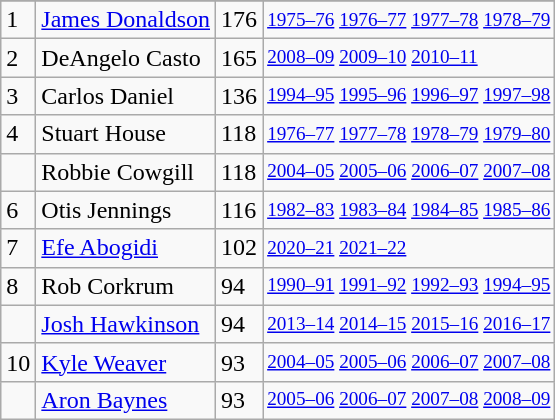<table class="wikitable">
<tr>
</tr>
<tr>
<td>1</td>
<td><a href='#'>James Donaldson</a></td>
<td>176</td>
<td style="font-size:80%;"><a href='#'>1975–76</a> <a href='#'>1976–77</a> <a href='#'>1977–78</a> <a href='#'>1978–79</a></td>
</tr>
<tr>
<td>2</td>
<td>DeAngelo Casto</td>
<td>165</td>
<td style="font-size:80%;"><a href='#'>2008–09</a> <a href='#'>2009–10</a> <a href='#'>2010–11</a></td>
</tr>
<tr>
<td>3</td>
<td>Carlos Daniel</td>
<td>136</td>
<td style="font-size:80%;"><a href='#'>1994–95</a> <a href='#'>1995–96</a> <a href='#'>1996–97</a> <a href='#'>1997–98</a></td>
</tr>
<tr>
<td>4</td>
<td>Stuart House</td>
<td>118</td>
<td style="font-size:80%;"><a href='#'>1976–77</a> <a href='#'>1977–78</a> <a href='#'>1978–79</a> <a href='#'>1979–80</a></td>
</tr>
<tr>
<td></td>
<td>Robbie Cowgill</td>
<td>118</td>
<td style="font-size:80%;"><a href='#'>2004–05</a> <a href='#'>2005–06</a> <a href='#'>2006–07</a> <a href='#'>2007–08</a></td>
</tr>
<tr>
<td>6</td>
<td>Otis Jennings</td>
<td>116</td>
<td style="font-size:80%;"><a href='#'>1982–83</a> <a href='#'>1983–84</a> <a href='#'>1984–85</a> <a href='#'>1985–86</a></td>
</tr>
<tr>
<td>7</td>
<td><a href='#'>Efe Abogidi</a></td>
<td>102</td>
<td style="font-size:80%;"><a href='#'>2020–21</a> <a href='#'>2021–22</a></td>
</tr>
<tr>
<td>8</td>
<td>Rob Corkrum</td>
<td>94</td>
<td style="font-size:80%;"><a href='#'>1990–91</a> <a href='#'>1991–92</a> <a href='#'>1992–93</a> <a href='#'>1994–95</a></td>
</tr>
<tr>
<td></td>
<td><a href='#'>Josh Hawkinson</a></td>
<td>94</td>
<td style="font-size:80%;"><a href='#'>2013–14</a> <a href='#'>2014–15</a> <a href='#'>2015–16</a> <a href='#'>2016–17</a></td>
</tr>
<tr>
<td>10</td>
<td><a href='#'>Kyle Weaver</a></td>
<td>93</td>
<td style="font-size:80%;"><a href='#'>2004–05</a> <a href='#'>2005–06</a> <a href='#'>2006–07</a> <a href='#'>2007–08</a></td>
</tr>
<tr>
<td></td>
<td><a href='#'>Aron Baynes</a></td>
<td>93</td>
<td style="font-size:80%;"><a href='#'>2005–06</a> <a href='#'>2006–07</a> <a href='#'>2007–08</a> <a href='#'>2008–09</a></td>
</tr>
</table>
